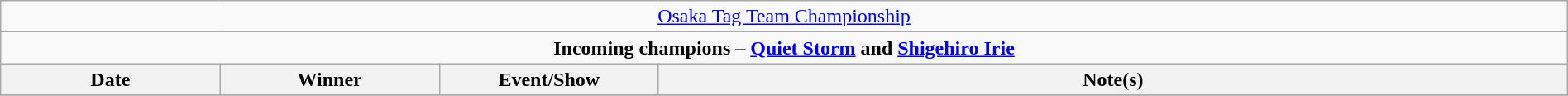<table class="wikitable" style="text-align:center; width:100%;">
<tr>
<td colspan="4" style="text-align: center;"><a href='#'>Osaka Tag Team Championship</a></td>
</tr>
<tr>
<td colspan="4" style="text-align: center;"><strong>Incoming champions – <a href='#'>Quiet Storm</a> and <a href='#'>Shigehiro Irie</a></strong></td>
</tr>
<tr>
<th width=14%>Date</th>
<th width=14%>Winner</th>
<th width=14%>Event/Show</th>
<th width=58%>Note(s)</th>
</tr>
<tr>
</tr>
</table>
